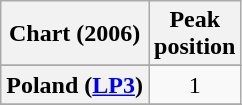<table class="wikitable sortable plainrowheaders" style="text-align:center">
<tr>
<th>Chart (2006)</th>
<th>Peak<br>position</th>
</tr>
<tr>
</tr>
<tr>
</tr>
<tr>
</tr>
<tr>
</tr>
<tr>
</tr>
<tr>
<th scope="row">Poland (<a href='#'>LP3</a>)</th>
<td style="text-align:center;">1</td>
</tr>
<tr>
</tr>
<tr>
</tr>
<tr>
</tr>
</table>
